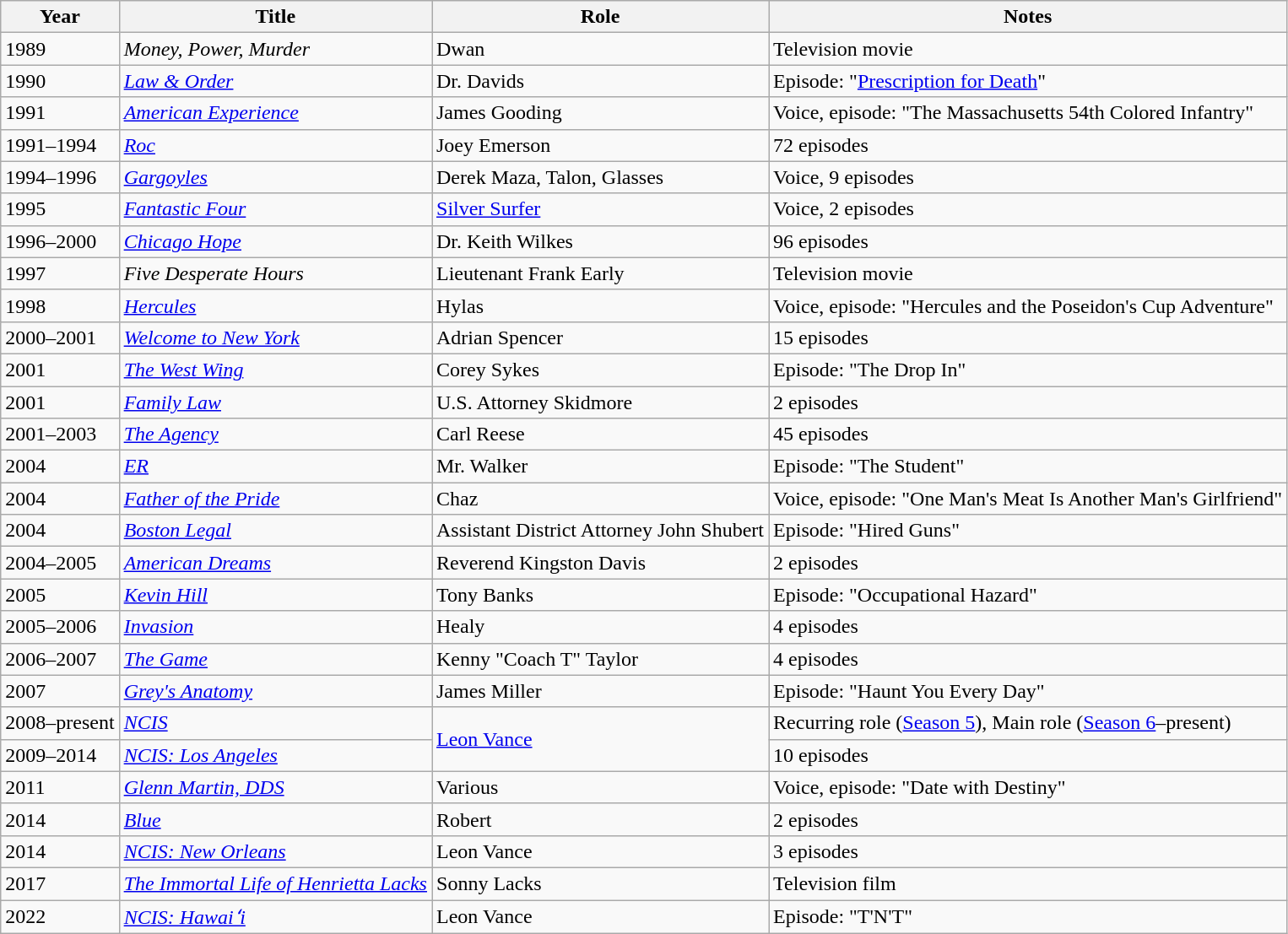<table class="wikitable sortable">
<tr>
<th>Year</th>
<th>Title</th>
<th>Role</th>
<th>Notes</th>
</tr>
<tr>
<td>1989</td>
<td><em>Money, Power, Murder</em></td>
<td>Dwan</td>
<td>Television movie</td>
</tr>
<tr>
<td>1990</td>
<td><em><a href='#'>Law & Order</a></em></td>
<td>Dr. Davids</td>
<td>Episode: "<a href='#'>Prescription for Death</a>"</td>
</tr>
<tr>
<td>1991</td>
<td><em><a href='#'>American Experience</a></em></td>
<td>James Gooding</td>
<td>Voice, episode: "The Massachusetts 54th Colored Infantry"</td>
</tr>
<tr>
<td>1991–1994</td>
<td><em><a href='#'>Roc</a></em></td>
<td>Joey Emerson</td>
<td>72 episodes</td>
</tr>
<tr>
<td>1994–1996</td>
<td><em><a href='#'>Gargoyles</a></em></td>
<td>Derek Maza, Talon, Glasses</td>
<td>Voice, 9 episodes</td>
</tr>
<tr>
<td>1995</td>
<td><em><a href='#'>Fantastic Four</a></em></td>
<td><a href='#'>Silver Surfer</a></td>
<td>Voice, 2 episodes</td>
</tr>
<tr>
<td>1996–2000</td>
<td><em><a href='#'>Chicago Hope</a></em></td>
<td>Dr. Keith Wilkes</td>
<td>96 episodes</td>
</tr>
<tr>
<td>1997</td>
<td><em>Five Desperate Hours</em></td>
<td>Lieutenant Frank Early</td>
<td>Television movie</td>
</tr>
<tr>
<td>1998</td>
<td><em><a href='#'>Hercules</a></em></td>
<td>Hylas</td>
<td>Voice, episode: "Hercules and the Poseidon's Cup Adventure"</td>
</tr>
<tr>
<td>2000–2001</td>
<td><em><a href='#'>Welcome to New York</a></em></td>
<td>Adrian Spencer</td>
<td>15 episodes</td>
</tr>
<tr>
<td>2001</td>
<td><em><a href='#'>The West Wing</a></em></td>
<td>Corey Sykes</td>
<td>Episode: "The Drop In"</td>
</tr>
<tr>
<td>2001</td>
<td><em><a href='#'>Family Law</a></em></td>
<td>U.S. Attorney Skidmore</td>
<td>2 episodes</td>
</tr>
<tr>
<td>2001–2003</td>
<td><em><a href='#'>The Agency</a></em></td>
<td>Carl Reese</td>
<td>45 episodes</td>
</tr>
<tr>
<td>2004</td>
<td><em><a href='#'>ER</a></em></td>
<td>Mr. Walker</td>
<td>Episode: "The Student"</td>
</tr>
<tr>
<td>2004</td>
<td><em><a href='#'>Father of the Pride</a></em></td>
<td>Chaz</td>
<td>Voice, episode: "One Man's Meat Is Another Man's Girlfriend"</td>
</tr>
<tr>
<td>2004</td>
<td><em><a href='#'>Boston Legal</a></em></td>
<td>Assistant District Attorney John Shubert</td>
<td>Episode: "Hired Guns"</td>
</tr>
<tr>
<td>2004–2005</td>
<td><em><a href='#'>American Dreams</a></em></td>
<td>Reverend Kingston Davis</td>
<td>2 episodes</td>
</tr>
<tr>
<td>2005</td>
<td><em><a href='#'>Kevin Hill</a></em></td>
<td>Tony Banks</td>
<td>Episode: "Occupational Hazard"</td>
</tr>
<tr>
<td>2005–2006</td>
<td><em><a href='#'>Invasion</a></em></td>
<td>Healy</td>
<td>4 episodes</td>
</tr>
<tr>
<td>2006–2007</td>
<td><em><a href='#'>The Game</a></em></td>
<td>Kenny "Coach T" Taylor</td>
<td>4 episodes</td>
</tr>
<tr>
<td>2007</td>
<td><em><a href='#'>Grey's Anatomy</a></em></td>
<td>James Miller</td>
<td>Episode: "Haunt You Every Day"</td>
</tr>
<tr>
<td>2008–present</td>
<td><em><a href='#'>NCIS</a></em></td>
<td rowspan=2><a href='#'>Leon Vance</a></td>
<td>Recurring role (<a href='#'>Season 5</a>), Main role (<a href='#'>Season 6</a>–present)</td>
</tr>
<tr>
<td>2009–2014</td>
<td><em><a href='#'>NCIS: Los Angeles</a></em></td>
<td>10 episodes</td>
</tr>
<tr>
<td>2011</td>
<td><em><a href='#'>Glenn Martin, DDS</a></em></td>
<td>Various</td>
<td>Voice, episode: "Date with Destiny"</td>
</tr>
<tr>
<td>2014</td>
<td><em><a href='#'>Blue</a></em></td>
<td>Robert</td>
<td>2 episodes</td>
</tr>
<tr>
<td>2014</td>
<td><em><a href='#'>NCIS: New Orleans</a></em></td>
<td>Leon Vance</td>
<td>3 episodes</td>
</tr>
<tr>
<td>2017</td>
<td><em><a href='#'>The Immortal Life of Henrietta Lacks</a></em></td>
<td>Sonny Lacks</td>
<td>Television film</td>
</tr>
<tr>
<td>2022</td>
<td><em><a href='#'>NCIS: Hawaiʻi</a></em></td>
<td>Leon Vance</td>
<td>Episode: "T'N'T"</td>
</tr>
</table>
